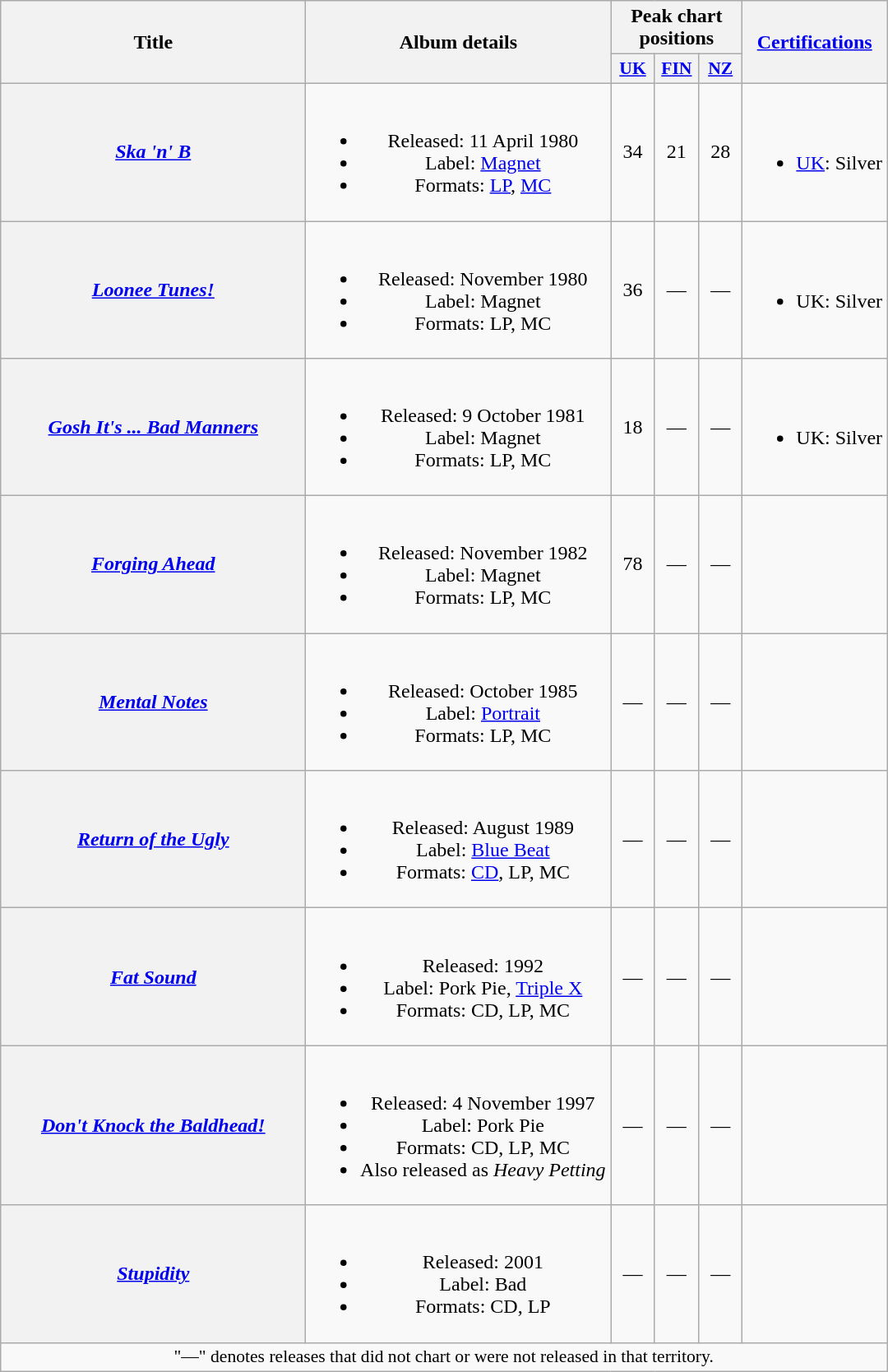<table class="wikitable plainrowheaders" style="text-align:center;">
<tr>
<th rowspan="2" scope="col" style="width:15em;">Title</th>
<th rowspan="2" scope="col" style="width:15em;">Album details</th>
<th colspan="3">Peak chart positions</th>
<th rowspan="2"><a href='#'>Certifications</a></th>
</tr>
<tr>
<th scope="col" style="width:2em;font-size:90%;"><a href='#'>UK</a><br></th>
<th scope="col" style="width:2em;font-size:90%;"><a href='#'>FIN</a><br></th>
<th scope="col" style="width:2em;font-size:90%;"><a href='#'>NZ</a><br></th>
</tr>
<tr>
<th scope="row"><em><a href='#'>Ska 'n' B</a></em></th>
<td><br><ul><li>Released: 11 April 1980</li><li>Label: <a href='#'>Magnet</a></li><li>Formats: <a href='#'>LP</a>, <a href='#'>MC</a></li></ul></td>
<td>34</td>
<td>21</td>
<td>28</td>
<td><br><ul><li><a href='#'>UK</a>: Silver</li></ul></td>
</tr>
<tr>
<th scope="row"><em><a href='#'>Loonee Tunes!</a></em></th>
<td><br><ul><li>Released: November 1980</li><li>Label: Magnet</li><li>Formats: LP, MC</li></ul></td>
<td>36</td>
<td>—</td>
<td>—</td>
<td><br><ul><li>UK: Silver</li></ul></td>
</tr>
<tr>
<th scope="row"><em><a href='#'>Gosh It's ... Bad Manners</a></em></th>
<td><br><ul><li>Released: 9 October 1981</li><li>Label: Magnet</li><li>Formats: LP, MC</li></ul></td>
<td>18</td>
<td>—</td>
<td>—</td>
<td><br><ul><li>UK: Silver</li></ul></td>
</tr>
<tr>
<th scope="row"><em><a href='#'>Forging Ahead</a></em></th>
<td><br><ul><li>Released: November 1982</li><li>Label: Magnet</li><li>Formats: LP, MC</li></ul></td>
<td>78</td>
<td>—</td>
<td>—</td>
<td></td>
</tr>
<tr>
<th scope="row"><em><a href='#'>Mental Notes</a></em></th>
<td><br><ul><li>Released: October 1985</li><li>Label: <a href='#'>Portrait</a></li><li>Formats: LP, MC</li></ul></td>
<td>—</td>
<td>—</td>
<td>—</td>
<td></td>
</tr>
<tr>
<th scope="row"><em><a href='#'>Return of the Ugly</a></em></th>
<td><br><ul><li>Released: August 1989</li><li>Label: <a href='#'>Blue Beat</a></li><li>Formats: <a href='#'>CD</a>, LP, MC</li></ul></td>
<td>—</td>
<td>—</td>
<td>—</td>
<td></td>
</tr>
<tr>
<th scope="row"><em><a href='#'>Fat Sound</a></em></th>
<td><br><ul><li>Released: 1992</li><li>Label: Pork Pie, <a href='#'>Triple X</a></li><li>Formats: CD, LP, MC</li></ul></td>
<td>—</td>
<td>—</td>
<td>—</td>
<td></td>
</tr>
<tr>
<th scope="row"><em><a href='#'>Don't Knock the Baldhead!</a></em></th>
<td><br><ul><li>Released: 4 November 1997</li><li>Label: Pork Pie</li><li>Formats: CD, LP, MC</li><li>Also released as <em>Heavy Petting</em></li></ul></td>
<td>—</td>
<td>—</td>
<td>—</td>
<td></td>
</tr>
<tr>
<th scope="row"><em><a href='#'>Stupidity</a></em></th>
<td><br><ul><li>Released: 2001</li><li>Label: Bad</li><li>Formats: CD, LP</li></ul></td>
<td>—</td>
<td>—</td>
<td>—</td>
<td></td>
</tr>
<tr>
<td colspan="6" style="font-size:90%">"—" denotes releases that did not chart or were not released in that territory.</td>
</tr>
</table>
